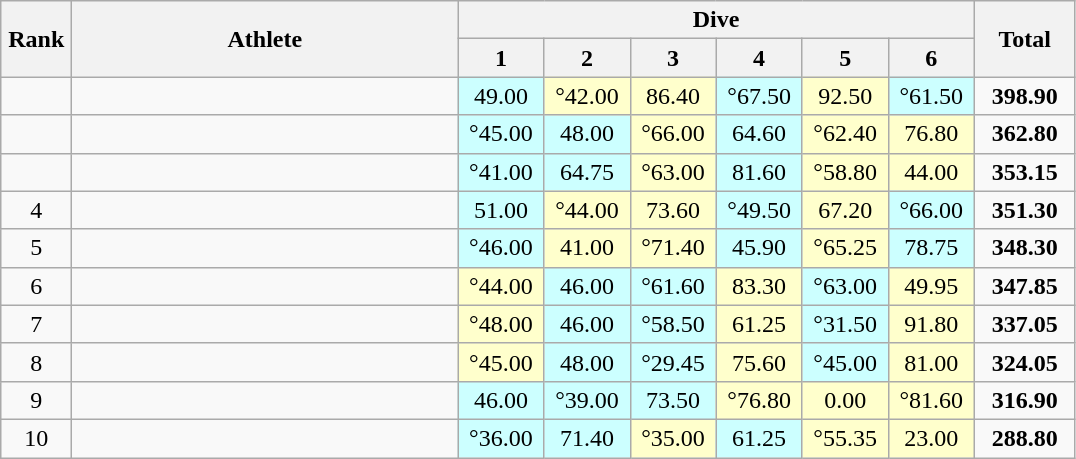<table class="wikitable" style="text-align:center">
<tr>
<th rowspan="2" width="40">Rank</th>
<th rowspan="2" width="250">Athlete</th>
<th colspan="6">Dive</th>
<th rowspan="2" width="60">Total</th>
</tr>
<tr>
<th width="50">1</th>
<th width="50">2</th>
<th width="50">3</th>
<th width="50">4</th>
<th width="50">5</th>
<th width="50">6</th>
</tr>
<tr>
<td></td>
<td align="left"><br></td>
<td bgcolor=#ccffff>49.00</td>
<td bgcolor=#ffffcc>°42.00</td>
<td bgcolor=#ffffcc>86.40</td>
<td bgcolor=#ccffff>°67.50</td>
<td bgcolor=#ffffcc>92.50</td>
<td bgcolor=#ccffff>°61.50</td>
<td><strong>398.90</strong></td>
</tr>
<tr>
<td></td>
<td align="left"><br></td>
<td bgcolor=#ccffff>°45.00</td>
<td bgcolor=#ccffff>48.00</td>
<td bgcolor=#ffffcc>°66.00</td>
<td bgcolor=#ccffff>64.60</td>
<td bgcolor=#ffffcc>°62.40</td>
<td bgcolor=#ffffcc>76.80</td>
<td><strong>362.80</strong></td>
</tr>
<tr>
<td></td>
<td align="left"><br></td>
<td bgcolor=#ccffff>°41.00</td>
<td bgcolor=#ccffff>64.75</td>
<td bgcolor=#ffffcc>°63.00</td>
<td bgcolor=#ccffff>81.60</td>
<td bgcolor=#ffffcc>°58.80</td>
<td bgcolor=#ffffcc>44.00</td>
<td><strong>353.15</strong></td>
</tr>
<tr>
<td>4</td>
<td align="left"><br></td>
<td bgcolor=#ccffff>51.00</td>
<td bgcolor=#ffffcc>°44.00</td>
<td bgcolor=#ffffcc>73.60</td>
<td bgcolor=#ccffff>°49.50</td>
<td bgcolor=#ffffcc>67.20</td>
<td bgcolor=#ccffff>°66.00</td>
<td><strong>351.30</strong></td>
</tr>
<tr>
<td>5</td>
<td align="left"><br></td>
<td bgcolor=#ccffff>°46.00</td>
<td bgcolor=#ffffcc>41.00</td>
<td bgcolor=#ffffcc>°71.40</td>
<td bgcolor=#ccffff>45.90</td>
<td bgcolor=#ffffcc>°65.25</td>
<td bgcolor=#ccffff>78.75</td>
<td><strong>348.30</strong></td>
</tr>
<tr>
<td>6</td>
<td align="left"><br></td>
<td bgcolor=#ffffcc>°44.00</td>
<td bgcolor=#ccffff>46.00</td>
<td bgcolor=#ccffff>°61.60</td>
<td bgcolor=#ffffcc>83.30</td>
<td bgcolor=#ccffff>°63.00</td>
<td bgcolor=#ffffcc>49.95</td>
<td><strong>347.85</strong></td>
</tr>
<tr>
<td>7</td>
<td align="left"><br></td>
<td bgcolor=#ffffcc>°48.00</td>
<td bgcolor=#ccffff>46.00</td>
<td bgcolor=#ccffff>°58.50</td>
<td bgcolor=#ffffcc>61.25</td>
<td bgcolor=#ccffff>°31.50</td>
<td bgcolor=#ffffcc>91.80</td>
<td><strong>337.05</strong></td>
</tr>
<tr>
<td>8</td>
<td align="left"><br></td>
<td bgcolor=#ffffcc>°45.00</td>
<td bgcolor=#ccffff>48.00</td>
<td bgcolor=#ccffff>°29.45</td>
<td bgcolor=#ffffcc>75.60</td>
<td bgcolor=#ccffff>°45.00</td>
<td bgcolor=#ffffcc>81.00</td>
<td><strong>324.05</strong></td>
</tr>
<tr>
<td>9</td>
<td align="left"><br></td>
<td bgcolor=#ccffff>46.00</td>
<td bgcolor=#ccffff>°39.00</td>
<td bgcolor=#ccffff>73.50</td>
<td bgcolor=#ffffcc>°76.80</td>
<td bgcolor=#ffffcc>0.00</td>
<td bgcolor=#ffffcc>°81.60</td>
<td><strong>316.90</strong></td>
</tr>
<tr>
<td>10</td>
<td align="left"><br></td>
<td bgcolor=#ccffff>°36.00</td>
<td bgcolor=#ccffff>71.40</td>
<td bgcolor=#ffffcc>°35.00</td>
<td bgcolor=#ccffff>61.25</td>
<td bgcolor=#ffffcc>°55.35</td>
<td bgcolor=#ffffcc>23.00</td>
<td><strong>288.80</strong></td>
</tr>
</table>
